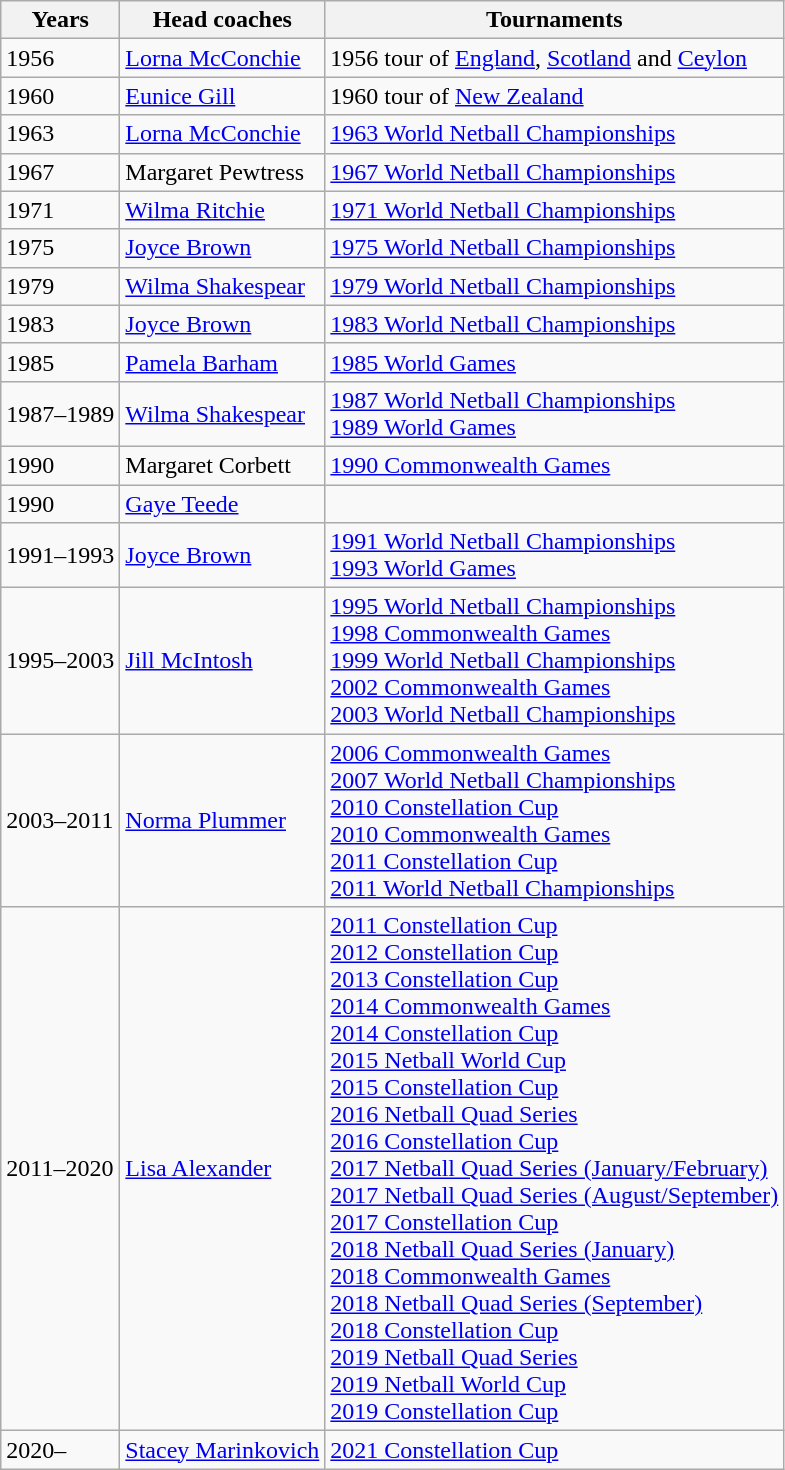<table class="wikitable collapsible">
<tr>
<th>Years</th>
<th>Head coaches</th>
<th>Tournaments</th>
</tr>
<tr>
<td>1956</td>
<td><a href='#'>Lorna McConchie</a></td>
<td>1956 tour of <a href='#'>England</a>, <a href='#'>Scotland</a> and <a href='#'>Ceylon</a></td>
</tr>
<tr>
<td>1960</td>
<td><a href='#'>Eunice Gill</a></td>
<td>1960 tour of <a href='#'>New Zealand</a></td>
</tr>
<tr>
<td>1963</td>
<td><a href='#'>Lorna McConchie</a></td>
<td><a href='#'>1963 World Netball Championships</a></td>
</tr>
<tr>
<td>1967</td>
<td>Margaret Pewtress</td>
<td><a href='#'>1967 World Netball Championships</a></td>
</tr>
<tr>
<td>1971</td>
<td><a href='#'>Wilma Ritchie</a></td>
<td><a href='#'>1971 World Netball Championships</a></td>
</tr>
<tr>
<td>1975</td>
<td><a href='#'>Joyce Brown</a></td>
<td><a href='#'>1975 World Netball Championships</a></td>
</tr>
<tr>
<td>1979</td>
<td><a href='#'>Wilma Shakespear</a></td>
<td><a href='#'>1979 World Netball Championships</a></td>
</tr>
<tr>
<td>1983</td>
<td><a href='#'>Joyce Brown</a></td>
<td><a href='#'>1983 World Netball Championships</a></td>
</tr>
<tr>
<td>1985</td>
<td><a href='#'>Pamela Barham</a></td>
<td><a href='#'>1985 World Games</a></td>
</tr>
<tr>
<td>1987–1989</td>
<td><a href='#'>Wilma Shakespear</a></td>
<td><a href='#'>1987 World Netball Championships</a><br><a href='#'>1989 World Games</a></td>
</tr>
<tr>
<td>1990</td>
<td>Margaret Corbett</td>
<td><a href='#'>1990 Commonwealth Games</a></td>
</tr>
<tr>
<td>1990</td>
<td><a href='#'>Gaye Teede</a></td>
<td></td>
</tr>
<tr>
<td>1991–1993</td>
<td><a href='#'>Joyce Brown</a></td>
<td><a href='#'>1991 World Netball Championships</a><br><a href='#'>1993 World Games</a></td>
</tr>
<tr>
<td>1995–2003</td>
<td><a href='#'>Jill McIntosh</a></td>
<td><a href='#'>1995 World Netball Championships</a><br><a href='#'>1998 Commonwealth Games</a><br><a href='#'>1999 World Netball Championships</a><br><a href='#'>2002 Commonwealth Games</a><br><a href='#'>2003 World Netball Championships</a></td>
</tr>
<tr>
<td>2003–2011</td>
<td><a href='#'>Norma Plummer</a></td>
<td><a href='#'>2006 Commonwealth Games</a><br><a href='#'>2007 World Netball Championships</a><br><a href='#'>2010 Constellation Cup</a><br><a href='#'>2010 Commonwealth Games</a><br><a href='#'>2011 Constellation Cup</a><br><a href='#'>2011 World Netball Championships</a></td>
</tr>
<tr>
<td>2011–2020</td>
<td><a href='#'>Lisa Alexander</a></td>
<td><a href='#'>2011 Constellation Cup</a><br><a href='#'>2012 Constellation Cup</a><br><a href='#'>2013 Constellation Cup</a><br><a href='#'>2014 Commonwealth Games</a><br><a href='#'>2014 Constellation Cup</a><br><a href='#'>2015 Netball World Cup</a><br><a href='#'>2015 Constellation Cup</a><br><a href='#'>2016 Netball Quad Series</a><br><a href='#'>2016 Constellation Cup</a><br><a href='#'>2017 Netball Quad Series (January/February)</a><br><a href='#'>2017 Netball Quad Series (August/September)</a><br><a href='#'>2017 Constellation Cup</a><br><a href='#'>2018 Netball Quad Series (January)</a><br><a href='#'>2018 Commonwealth Games</a><br><a href='#'>2018 Netball Quad Series (September)</a><br><a href='#'>2018 Constellation Cup</a><br><a href='#'>2019 Netball Quad Series</a><br><a href='#'>2019 Netball World Cup</a><br><a href='#'>2019 Constellation Cup</a></td>
</tr>
<tr>
<td>2020–</td>
<td><a href='#'>Stacey Marinkovich</a></td>
<td><a href='#'>2021 Constellation Cup</a></td>
</tr>
</table>
